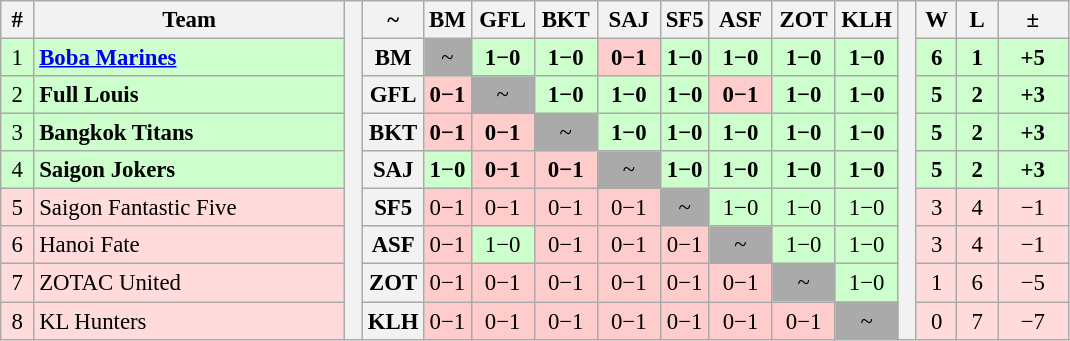<table class="wikitable" style="font-size: 95%; text-align: center">
<tr>
<th style="width:15px;">#</th>
<th style="width:200px;">Team</th>
<th rowspan="11" style="width:5px;;"></th>
<th>~</th>
<th>BM</th>
<th style="width:35px;" title="">GFL</th>
<th style="width:35px;" title="">BKT</th>
<th style="width:35px;" title="">SAJ</th>
<th>SF5</th>
<th style="width:35px;" title="">ASF</th>
<th style="width:35px;" title="">ZOT</th>
<th style="width:35px;" title="">KLH</th>
<th rowspan="11" style="width:5px;;"></th>
<th style="width:20px;" title="Wins">W</th>
<th style="width:20px;" title="Losses">L</th>
<th style="width:40px;">±</th>
</tr>
<tr style="background:#cfc;">
<td>1</td>
<td style="text-align: left"> <strong> <a href='#'>Boba Marines</a> </strong></td>
<th>BM</th>
<td style="background:#aaa;">~</td>
<td style="background:#cfc;"><strong>1−0</strong></td>
<td style="background:#cfc;"><strong>1−0</strong></td>
<td style="background:#fcc;"><strong>0−1</strong></td>
<td style="background:#cfc;"><strong>1−0</strong></td>
<td style="background:#cfc;"><strong>1−0</strong></td>
<td style="background:#cfc;"><strong>1−0</strong></td>
<td style="background:#cfc;"><strong>1−0</strong></td>
<td><strong>6</strong></td>
<td><strong>1</strong></td>
<td><strong>+5</strong></td>
</tr>
<tr style="background:#cfc;">
<td>2</td>
<td style="text-align: left"> <strong>Full Louis</strong></td>
<th>GFL</th>
<td style="background:#fcc;"><strong>0−1</strong></td>
<td style="background:#aaa;">~</td>
<td style="background:#cfc;"><strong>1−0</strong></td>
<td style="background:#cfc;"><strong>1−0</strong></td>
<td style="background:#cfc;"><strong>1−0</strong></td>
<td style="background:#fcc;"><strong>0−1</strong></td>
<td style="background:#cfc;"><strong>1−0</strong></td>
<td style="background:#cfc;"><strong>1−0</strong></td>
<td><strong>5</strong></td>
<td><strong>2</strong></td>
<td><strong>+3</strong></td>
</tr>
<tr style="background:#cfc;">
<td>3</td>
<td style="text-align: left"> <strong>Bangkok Titans</strong></td>
<th>BKT</th>
<td style="background:#fcc;"><strong>0−1</strong></td>
<td style="background:#fcc;"><strong>0−1</strong></td>
<td style="background:#aaa;">~</td>
<td style="background:#cfc;"><strong>1−0</strong></td>
<td style="background:#cfc;"><strong>1−0</strong></td>
<td style="background:#cfc;"><strong>1−0</strong></td>
<td style="background:#cfc;"><strong>1−0</strong></td>
<td style="background:#cfc;"><strong>1−0</strong></td>
<td><strong>5</strong></td>
<td><strong>2</strong></td>
<td><strong>+3</strong></td>
</tr>
<tr style="background:#cfc;">
<td>4</td>
<td style="text-align: left"> <strong>Saigon Jokers</strong></td>
<th>SAJ</th>
<td style="background:#cfc;"><strong>1−0</strong></td>
<td style="background:#fcc;"><strong>0−1</strong></td>
<td style="background:#fcc;"><strong>0−1</strong></td>
<td style="background:#aaa;">~</td>
<td style="background:#cfc;"><strong>1−0</strong></td>
<td style="background:#cfc;"><strong>1−0</strong></td>
<td style="background:#cfc;"><strong>1−0</strong></td>
<td style="background:#cfc;"><strong>1−0</strong></td>
<td><strong>5</strong></td>
<td><strong>2</strong></td>
<td><strong>+3</strong></td>
</tr>
<tr style="background:#ffdbdb;">
<td>5</td>
<td style="text-align: left"> Saigon Fantastic Five</td>
<th>SF5</th>
<td style="background:#fcc;">0−1</td>
<td style="background:#fcc;">0−1</td>
<td style="background:#fcc;">0−1</td>
<td style="background:#fcc;">0−1</td>
<td style="background:#aaa;">~</td>
<td style="background:#cfc;">1−0</td>
<td style="background:#cfc;">1−0</td>
<td style="background:#cfc;">1−0</td>
<td>3</td>
<td>4</td>
<td>−1</td>
</tr>
<tr style="background:#ffdbdb;">
<td>6</td>
<td style="text-align: left"> Hanoi Fate</td>
<th>ASF</th>
<td style="background:#fcc;">0−1</td>
<td style="background:#cfc;">1−0</td>
<td style="background:#fcc;">0−1</td>
<td style="background:#fcc;">0−1</td>
<td style="background:#fcc;">0−1</td>
<td style="background:#aaa;">~</td>
<td style="background:#cfc;">1−0</td>
<td style="background:#cfc;">1−0</td>
<td>3</td>
<td>4</td>
<td>−1</td>
</tr>
<tr style="background:#ffdbdb;">
<td>7</td>
<td style="text-align: left"> ZOTAC United</td>
<th>ZOT</th>
<td style="background:#fcc;">0−1</td>
<td style="background:#fcc;">0−1</td>
<td style="background:#fcc;">0−1</td>
<td style="background:#fcc;">0−1</td>
<td style="background:#fcc;">0−1</td>
<td style="background:#fcc;">0−1</td>
<td style="background:#aaa;">~</td>
<td style="background:#cfc;">1−0</td>
<td>1</td>
<td>6</td>
<td>−5</td>
</tr>
<tr style="background:#ffdbdb;">
<td>8</td>
<td style="text-align: left">  KL Hunters</td>
<th>KLH</th>
<td style="background:#fcc;">0−1</td>
<td style="background:#fcc;">0−1</td>
<td style="background:#fcc;">0−1</td>
<td style="background:#fcc;">0−1</td>
<td style="background:#fcc;">0−1</td>
<td style="background:#fcc;">0−1</td>
<td style="background:#fcc;">0−1</td>
<td style="background:#aaa;">~</td>
<td>0</td>
<td>7</td>
<td>−7</td>
</tr>
</table>
